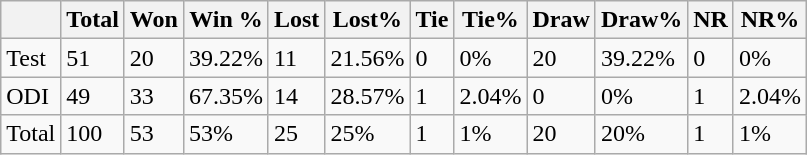<table class="wikitable">
<tr>
<th></th>
<th>Total</th>
<th>Won</th>
<th>Win %</th>
<th>Lost</th>
<th>Lost%</th>
<th>Tie</th>
<th>Tie%</th>
<th>Draw</th>
<th>Draw%</th>
<th>NR</th>
<th>NR%</th>
</tr>
<tr>
<td>Test</td>
<td>51</td>
<td>20</td>
<td>39.22%</td>
<td>11</td>
<td>21.56%</td>
<td>0</td>
<td>0%</td>
<td>20</td>
<td>39.22%</td>
<td>0</td>
<td>0%</td>
</tr>
<tr>
<td>ODI</td>
<td>49</td>
<td>33</td>
<td>67.35%</td>
<td>14</td>
<td>28.57%</td>
<td>1</td>
<td>2.04%</td>
<td>0</td>
<td>0%</td>
<td>1</td>
<td>2.04%</td>
</tr>
<tr>
<td>Total</td>
<td>100</td>
<td>53</td>
<td>53%</td>
<td>25</td>
<td>25%</td>
<td>1</td>
<td>1%</td>
<td>20</td>
<td>20%</td>
<td>1</td>
<td>1%</td>
</tr>
</table>
